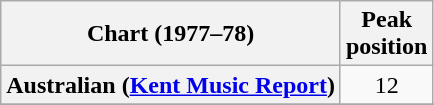<table class="wikitable sortable plainrowheaders">
<tr>
<th>Chart (1977–78)</th>
<th>Peak<br>position</th>
</tr>
<tr>
<th scope="row">Australian (<a href='#'>Kent Music Report</a>)</th>
<td style="text-align:center;">12</td>
</tr>
<tr>
</tr>
<tr>
</tr>
<tr>
</tr>
<tr>
</tr>
<tr>
</tr>
</table>
